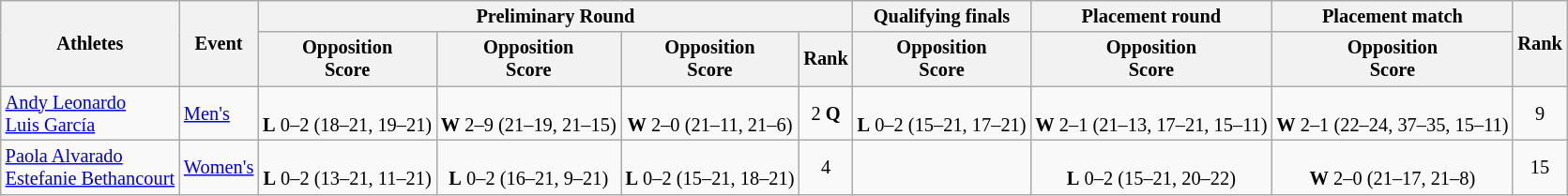<table class="wikitable" border="1" style="font-size:85%">
<tr>
<th rowspan=2>Athletes</th>
<th rowspan=2>Event</th>
<th colspan=4>Preliminary Round</th>
<th>Qualifying finals</th>
<th>Placement round</th>
<th>Placement match</th>
<th rowspan=2>Rank</th>
</tr>
<tr>
<th>Opposition<br>Score</th>
<th>Opposition<br>Score</th>
<th>Opposition<br>Score</th>
<th>Rank</th>
<th>Opposition<br>Score</th>
<th>Opposition<br>Score</th>
<th>Opposition<br>Score</th>
</tr>
<tr align=center>
<td align=left><a href='#'>Andy Leonardo </a><br><a href='#'>Luis García</a></td>
<td align=left><a href='#'>Men's</a></td>
<td><br><strong>L</strong> 0–2 (18–21, 19–21)</td>
<td><br><strong>W</strong> 2–9 (21–19, 21–15)</td>
<td><br><strong>W</strong> 2–0 (21–11, 21–6)</td>
<td>2 <strong>Q</strong></td>
<td><br><strong>L</strong> 0–2 (15–21, 17–21)</td>
<td><br><strong>W</strong> 2–1 (21–13, 17–21, 15–11)</td>
<td><br><strong>W</strong> 2–1 (22–24, 37–35, 15–11)</td>
<td>9</td>
</tr>
<tr align=center>
<td align=left><a href='#'>Paola Alvarado</a><br><a href='#'>Estefanie Bethancourt</a></td>
<td align=left><a href='#'>Women's</a></td>
<td><br><strong>L</strong> 0–2 (13–21, 11–21)</td>
<td><br><strong>L</strong> 0–2 (16–21, 9–21)</td>
<td><br><strong>L</strong> 0–2 (15–21, 18–21)</td>
<td>4</td>
<td></td>
<td><br><strong>L</strong> 0–2 (15–21, 20–22)</td>
<td><br><strong>W</strong> 2–0 (21–17, 21–8)</td>
<td>15</td>
</tr>
</table>
